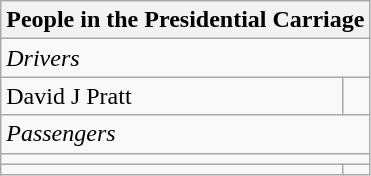<table class="wikitable mw-collapsible mw-collapsed">
<tr>
<th colspan="2">People in the Presidential Carriage</th>
</tr>
<tr>
<td colspan="2"><em>Drivers</em></td>
</tr>
<tr>
<td>David J Pratt</td>
<td></td>
</tr>
<tr>
<td colspan="2"><em>Passengers</em></td>
</tr>
<tr>
<td colspan="2"></td>
</tr>
<tr>
<td></td>
<td></td>
</tr>
</table>
